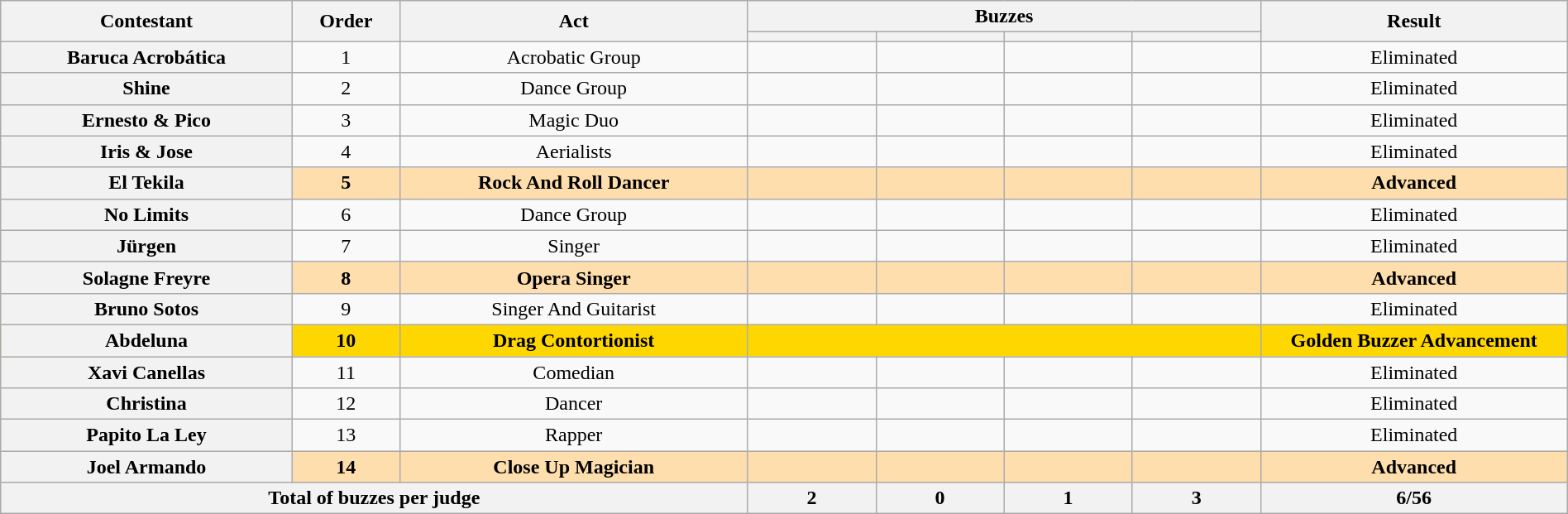<table class="wikitable plainrowheaders" style="width:100%; text-align:center;">
<tr>
<th scope="col" rowspan="2" class="unsortable" style="width:15;">Contestant</th>
<th scope="col" rowspan="2" style="width:3;">Order</th>
<th scope="col" rowspan="2" class="unsortable" style="width:15;">Act</th>
<th scope="col" colspan="4" class="unsortable" style="width:20;">Buzzes</th>
<th scope="col" rowspan="2" style="width:15em;">Result</th>
</tr>
<tr>
<th scope="col" style="width:6em;"></th>
<th scope="col" style="width:6em;"></th>
<th scope="col" style="width:6em;"></th>
<th scope="col" style="width:6em;"></th>
</tr>
<tr>
<th>Baruca Acrobática</th>
<td>1</td>
<td>Acrobatic Group</td>
<td></td>
<td></td>
<td></td>
<td></td>
<td>Eliminated</td>
</tr>
<tr>
<th>Shine</th>
<td>2</td>
<td>Dance Group</td>
<td></td>
<td></td>
<td></td>
<td></td>
<td>Eliminated</td>
</tr>
<tr>
<th>Ernesto & Pico</th>
<td>3</td>
<td>Magic Duo</td>
<td></td>
<td></td>
<td></td>
<td></td>
<td>Eliminated</td>
</tr>
<tr>
<th>Iris & Jose</th>
<td>4</td>
<td>Aerialists</td>
<td style="text-align:center;"></td>
<td></td>
<td></td>
<td style="text-align:center;"></td>
<td>Eliminated</td>
</tr>
<tr bgcolor="navajowhite">
<th>El Tekila</th>
<td><strong>5</strong></td>
<td><strong>Rock And Roll Dancer</strong></td>
<td></td>
<td></td>
<td style="text-align:center;"></td>
<td style="text-align:center;"></td>
<td><strong>Advanced</strong></td>
</tr>
<tr>
<th>No Limits</th>
<td>6</td>
<td>Dance Group</td>
<td></td>
<td></td>
<td></td>
<td></td>
<td>Eliminated</td>
</tr>
<tr>
<th>Jürgen</th>
<td>7</td>
<td>Singer</td>
<td></td>
<td></td>
<td></td>
<td></td>
<td>Eliminated</td>
</tr>
<tr bgcolor="navajowhite">
<th>Solagne Freyre </th>
<td><strong>8</strong></td>
<td><strong>Opera Singer</strong></td>
<td></td>
<td></td>
<td></td>
<td></td>
<td><strong>Advanced</strong></td>
</tr>
<tr>
<th>Bruno Sotos</th>
<td>9</td>
<td>Singer And Guitarist</td>
<td></td>
<td></td>
<td></td>
<td></td>
<td>Eliminated</td>
</tr>
<tr bgcolor=gold>
<th>Abdeluna </th>
<td><strong>10</strong></td>
<td><strong>Drag Contortionist</strong></td>
<td colspan="4"></td>
<td><strong>Golden Buzzer Advancement</strong></td>
</tr>
<tr>
<th>Xavi Canellas</th>
<td>11</td>
<td>Comedian</td>
<td></td>
<td></td>
<td></td>
<td style="text-align:center;"></td>
<td>Eliminated</td>
</tr>
<tr>
<th>Christina</th>
<td>12</td>
<td>Dancer</td>
<td></td>
<td></td>
<td></td>
<td></td>
<td>Eliminated</td>
</tr>
<tr>
<th>Papito La Ley</th>
<td>13</td>
<td>Rapper</td>
<td style="text-align:center;"></td>
<td></td>
<td></td>
<td></td>
<td>Eliminated</td>
</tr>
<tr bgcolor="navajowhite">
<th>Joel Armando </th>
<td><strong>14</strong></td>
<td><strong>Close Up Magician</strong></td>
<td></td>
<td></td>
<td></td>
<td></td>
<td><strong>Advanced</strong></td>
</tr>
<tr>
<th colspan="3">Total of buzzes per judge</th>
<th>2</th>
<th>0</th>
<th>1</th>
<th>3</th>
<th>6/56</th>
</tr>
</table>
